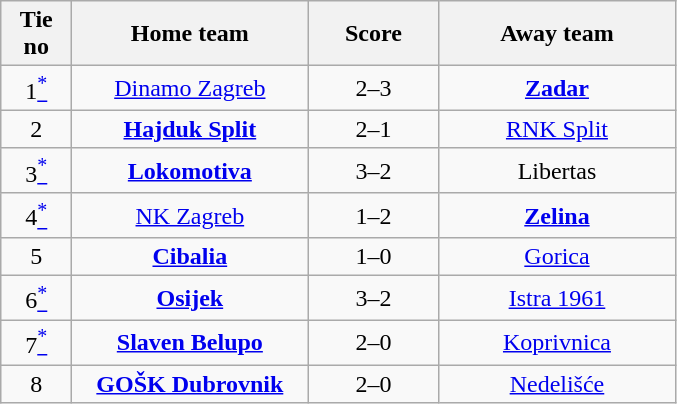<table class="wikitable" style="text-align: center">
<tr>
<th width=40>Tie no</th>
<th width=150>Home team</th>
<th width=80>Score</th>
<th width=150>Away team</th>
</tr>
<tr>
<td>1<a href='#'><sup>*</sup></a></td>
<td><a href='#'>Dinamo Zagreb</a></td>
<td>2–3 </td>
<td><strong><a href='#'>Zadar</a></strong></td>
</tr>
<tr>
<td>2</td>
<td><strong><a href='#'>Hajduk Split</a></strong></td>
<td>2–1</td>
<td><a href='#'>RNK Split</a></td>
</tr>
<tr>
<td>3<a href='#'><sup>*</sup></a></td>
<td><strong><a href='#'>Lokomotiva</a></strong></td>
<td>3–2</td>
<td>Libertas</td>
</tr>
<tr>
<td>4<a href='#'><sup>*</sup></a></td>
<td><a href='#'>NK Zagreb</a></td>
<td>1–2</td>
<td><strong><a href='#'>Zelina</a></strong></td>
</tr>
<tr>
<td>5</td>
<td><strong><a href='#'>Cibalia</a></strong></td>
<td>1–0</td>
<td><a href='#'>Gorica</a></td>
</tr>
<tr>
<td>6<a href='#'><sup>*</sup></a></td>
<td><strong><a href='#'>Osijek</a></strong></td>
<td>3–2 </td>
<td><a href='#'>Istra 1961</a></td>
</tr>
<tr>
<td>7<a href='#'><sup>*</sup></a></td>
<td><strong><a href='#'>Slaven Belupo</a></strong></td>
<td>2–0 </td>
<td><a href='#'>Koprivnica</a></td>
</tr>
<tr>
<td>8</td>
<td><strong><a href='#'>GOŠK Dubrovnik</a></strong></td>
<td>2–0 </td>
<td><a href='#'>Nedelišće</a></td>
</tr>
</table>
